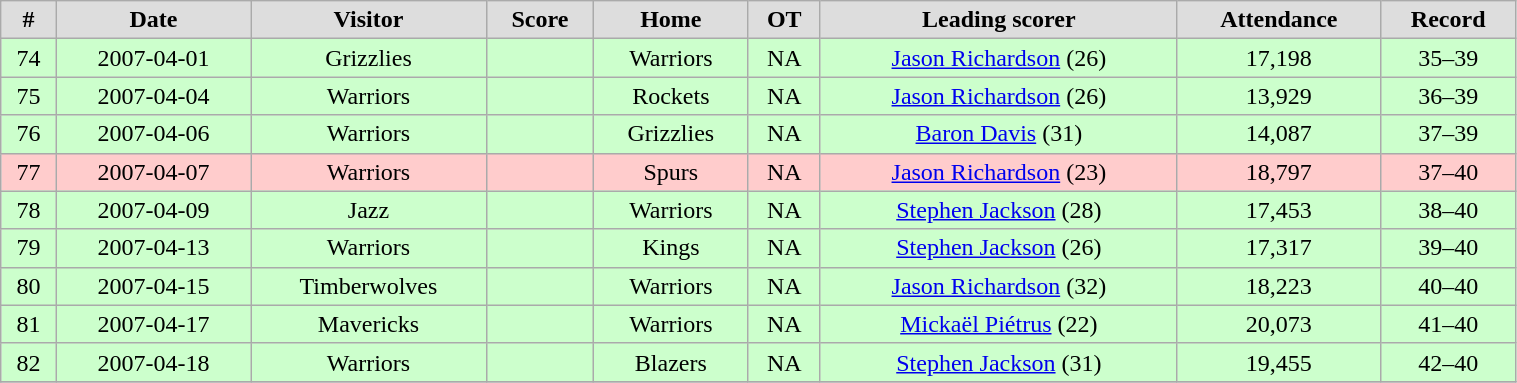<table class="wikitable" width="80%">
<tr align="center"  bgcolor="#dddddd">
<td><strong>#</strong></td>
<td><strong>Date</strong></td>
<td><strong>Visitor</strong></td>
<td><strong>Score</strong></td>
<td><strong>Home</strong></td>
<td><strong>OT</strong></td>
<td><strong>Leading scorer</strong></td>
<td><strong>Attendance</strong></td>
<td><strong>Record</strong></td>
</tr>
<tr align="center" bgcolor="#ccffcc">
<td>74</td>
<td>2007-04-01</td>
<td>Grizzlies</td>
<td></td>
<td>Warriors</td>
<td>NA</td>
<td><a href='#'>Jason Richardson</a> (26)</td>
<td>17,198</td>
<td>35–39</td>
</tr>
<tr align="center" bgcolor="#ccffcc">
<td>75</td>
<td>2007-04-04</td>
<td>Warriors</td>
<td></td>
<td>Rockets</td>
<td>NA</td>
<td><a href='#'>Jason Richardson</a> (26)</td>
<td>13,929</td>
<td>36–39</td>
</tr>
<tr align="center" bgcolor="#ccffcc">
<td>76</td>
<td>2007-04-06</td>
<td>Warriors</td>
<td></td>
<td>Grizzlies</td>
<td>NA</td>
<td><a href='#'>Baron Davis</a> (31)</td>
<td>14,087</td>
<td>37–39</td>
</tr>
<tr align="center" bgcolor="#ffcccc">
<td>77</td>
<td>2007-04-07</td>
<td>Warriors</td>
<td></td>
<td>Spurs</td>
<td>NA</td>
<td><a href='#'>Jason Richardson</a> (23)</td>
<td>18,797</td>
<td>37–40</td>
</tr>
<tr align="center" bgcolor="#ccffcc">
<td>78</td>
<td>2007-04-09</td>
<td>Jazz</td>
<td></td>
<td>Warriors</td>
<td>NA</td>
<td><a href='#'>Stephen Jackson</a> (28)</td>
<td>17,453</td>
<td>38–40</td>
</tr>
<tr align="center" bgcolor="#ccffcc">
<td>79</td>
<td>2007-04-13</td>
<td>Warriors</td>
<td></td>
<td>Kings</td>
<td>NA</td>
<td><a href='#'>Stephen Jackson</a> (26)</td>
<td>17,317</td>
<td>39–40</td>
</tr>
<tr align="center" bgcolor="#ccffcc">
<td>80</td>
<td>2007-04-15</td>
<td>Timberwolves</td>
<td></td>
<td>Warriors</td>
<td>NA</td>
<td><a href='#'>Jason Richardson</a> (32)</td>
<td>18,223</td>
<td>40–40</td>
</tr>
<tr align="center" bgcolor="#ccffcc">
<td>81</td>
<td>2007-04-17</td>
<td>Mavericks</td>
<td></td>
<td>Warriors</td>
<td>NA</td>
<td><a href='#'>Mickaël Piétrus</a> (22)</td>
<td>20,073</td>
<td>41–40</td>
</tr>
<tr align="center" bgcolor="#ccffcc">
<td>82</td>
<td>2007-04-18</td>
<td>Warriors</td>
<td></td>
<td>Blazers</td>
<td>NA</td>
<td><a href='#'>Stephen Jackson</a> (31)</td>
<td>19,455</td>
<td>42–40</td>
</tr>
<tr align="center">
</tr>
</table>
